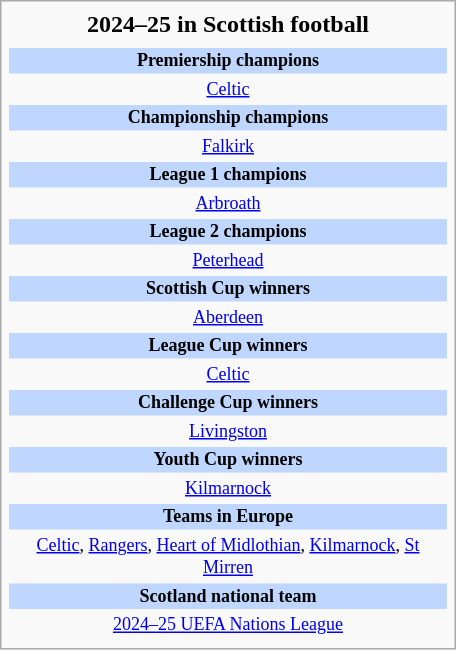<table class="infobox football" style="width: 19em; text-align: center;">
<tr>
<th colspan=3 style="font-size: 16px;">2024–25 in Scottish football</th>
</tr>
<tr>
<td colspan=3 style="font-size: 11px; line-height: 14px;"></td>
</tr>
<tr>
<td colspan=3 style="font-size: 12px; background: #BFD7FF;"><strong>Premiership champions</strong></td>
</tr>
<tr>
<td colspan=3 style="font-size: 12px;"><a href='#'>Celtic</a></td>
</tr>
<tr>
<td colspan=3 style="font-size: 12px; background: #BFD7FF;"><strong>Championship champions</strong></td>
</tr>
<tr>
<td colspan=3 style="font-size: 12px;"><a href='#'>Falkirk</a></td>
</tr>
<tr>
<td colspan=3 style="font-size: 12px; background: #BFD7FF;"><strong>League 1 champions</strong></td>
</tr>
<tr>
<td colspan=3 style="font-size: 12px;"><a href='#'>Arbroath</a></td>
</tr>
<tr>
<td colspan=3 style="font-size: 12px; background: #BFD7FF;"><strong>League 2 champions</strong></td>
</tr>
<tr>
<td colspan=3 style="font-size: 12px;"><a href='#'>Peterhead</a></td>
</tr>
<tr>
<td colspan=3 style="font-size: 12px; background: #BFD7FF;"><strong>Scottish Cup winners</strong></td>
</tr>
<tr>
<td colspan=3 style="font-size: 12px;"><a href='#'>Aberdeen</a></td>
</tr>
<tr>
<td colspan=3 style="font-size: 12px; background: #BFD7FF;"><strong>League Cup winners</strong></td>
</tr>
<tr>
<td colspan=3 style="font-size: 12px;"><a href='#'>Celtic</a></td>
</tr>
<tr>
<td colspan=3 style="font-size: 12px; background: #BFD7FF;"><strong>Challenge Cup winners</strong></td>
</tr>
<tr>
<td colspan=3 style="font-size: 12px;"><a href='#'>Livingston</a></td>
</tr>
<tr>
<td colspan=3 style="font-size: 12px; background: #BFD7FF;"><strong>Youth Cup winners</strong></td>
</tr>
<tr>
<td colspan=3 style="font-size: 12px;"><a href='#'>Kilmarnock</a></td>
</tr>
<tr>
<td colspan=3 style="font-size: 12px; background: #BFD7FF;"><strong>Teams in Europe</strong></td>
</tr>
<tr>
<td colspan=3 style="font-size: 12px;"><a href='#'>Celtic</a>, <a href='#'>Rangers</a>, <a href='#'>Heart of Midlothian</a>, <a href='#'>Kilmarnock</a>, <a href='#'>St Mirren</a></td>
</tr>
<tr>
<td colspan=3 style="font-size: 12px; background: #BFD7FF;"><strong>Scotland national team</strong></td>
</tr>
<tr>
<td colspan=3 style="font-size: 12px;"><a href='#'>2024&ndash;25 UEFA Nations League</a></td>
</tr>
<tr>
</tr>
</table>
